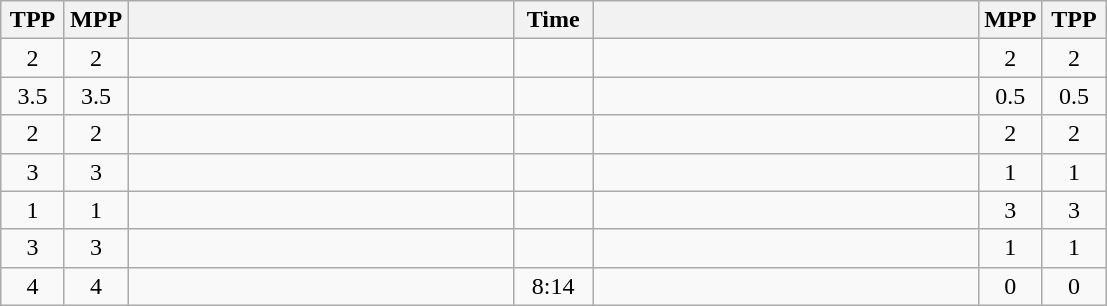<table class="wikitable" style="text-align: center;" |>
<tr>
<th width="35">TPP</th>
<th width="35">MPP</th>
<th width="250"></th>
<th width="45">Time</th>
<th width="250"></th>
<th width="35">MPP</th>
<th width="35">TPP</th>
</tr>
<tr>
<td>2</td>
<td>2</td>
<td style="text-align:left;"></td>
<td></td>
<td style="text-align:left;"></td>
<td>2</td>
<td>2</td>
</tr>
<tr>
<td>3.5</td>
<td>3.5</td>
<td style="text-align:left;"></td>
<td></td>
<td style="text-align:left;"><strong></strong></td>
<td>0.5</td>
<td>0.5</td>
</tr>
<tr>
<td>2</td>
<td>2</td>
<td style="text-align:left;"></td>
<td></td>
<td style="text-align:left;"></td>
<td>2</td>
<td>2</td>
</tr>
<tr>
<td>3</td>
<td>3</td>
<td style="text-align:left;"></td>
<td></td>
<td style="text-align:left;"><strong></strong></td>
<td>1</td>
<td>1</td>
</tr>
<tr>
<td>1</td>
<td>1</td>
<td style="text-align:left;"><strong></strong></td>
<td></td>
<td style="text-align:left;"></td>
<td>3</td>
<td>3</td>
</tr>
<tr>
<td>3</td>
<td>3</td>
<td style="text-align:left;"></td>
<td></td>
<td style="text-align:left;"><strong></strong></td>
<td>1</td>
<td>1</td>
</tr>
<tr>
<td>4</td>
<td>4</td>
<td style="text-align:left;"></td>
<td>8:14</td>
<td style="text-align:left;"><strong></strong></td>
<td>0</td>
<td>0</td>
</tr>
</table>
